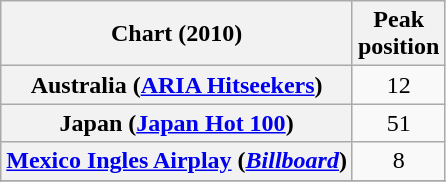<table class="wikitable sortable plainrowheaders" style="text-align:center;">
<tr>
<th>Chart (2010)</th>
<th>Peak<br>position</th>
</tr>
<tr>
<th scope="row">Australia (<a href='#'>ARIA Hitseekers</a>)</th>
<td>12</td>
</tr>
<tr>
<th scope="row">Japan (<a href='#'>Japan Hot 100</a>)</th>
<td>51</td>
</tr>
<tr>
<th scope="row"><a href='#'>Mexico Ingles Airplay</a> (<em><a href='#'>Billboard</a></em>)</th>
<td>8</td>
</tr>
<tr>
</tr>
<tr>
</tr>
<tr>
</tr>
<tr>
</tr>
<tr>
</tr>
</table>
